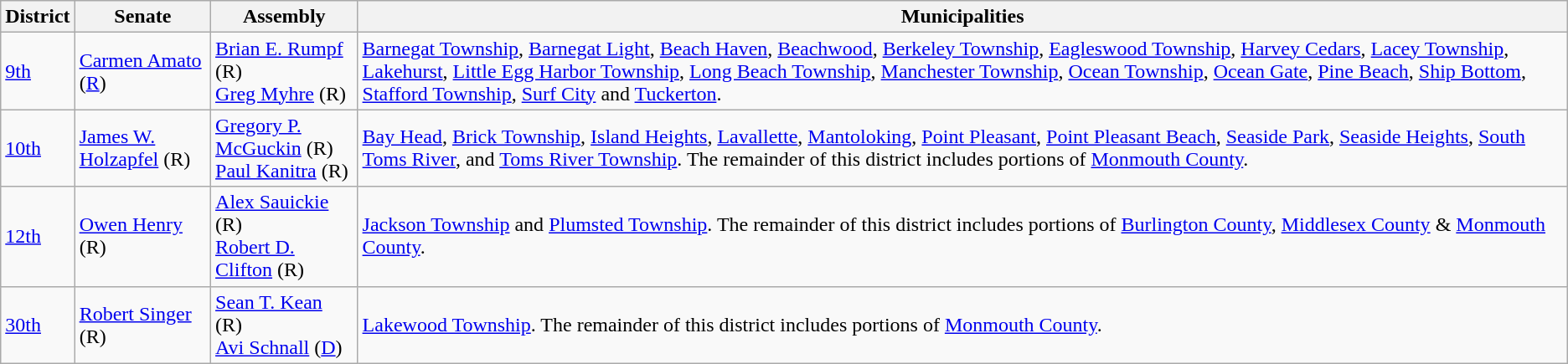<table class="wikitable">
<tr>
<th>District</th>
<th>Senate</th>
<th>Assembly</th>
<th>Municipalities</th>
</tr>
<tr>
<td><a href='#'>9th</a></td>
<td><a href='#'>Carmen Amato</a> (<a href='#'>R</a>)</td>
<td><a href='#'>Brian E. Rumpf</a> (R)<br><a href='#'>Greg Myhre</a> (R)</td>
<td><a href='#'>Barnegat Township</a>, <a href='#'>Barnegat Light</a>, <a href='#'>Beach Haven</a>, <a href='#'>Beachwood</a>, <a href='#'>Berkeley Township</a>, <a href='#'>Eagleswood Township</a>, <a href='#'>Harvey Cedars</a>, <a href='#'>Lacey Township</a>, <a href='#'>Lakehurst</a>, <a href='#'>Little Egg Harbor Township</a>, <a href='#'>Long Beach Township</a>, <a href='#'>Manchester Township</a>, <a href='#'>Ocean Township</a>, <a href='#'>Ocean Gate</a>, <a href='#'>Pine Beach</a>, <a href='#'>Ship Bottom</a>, <a href='#'>Stafford Township</a>, <a href='#'>Surf City</a> and <a href='#'>Tuckerton</a>.</td>
</tr>
<tr>
<td><a href='#'>10th</a></td>
<td><a href='#'>James W. Holzapfel</a> (R)</td>
<td><a href='#'>Gregory P. McGuckin</a> (R)<br><a href='#'>Paul Kanitra</a> (R)</td>
<td><a href='#'>Bay Head</a>, <a href='#'>Brick Township</a>, <a href='#'>Island Heights</a>, <a href='#'>Lavallette</a>, <a href='#'>Mantoloking</a>, <a href='#'>Point Pleasant</a>, <a href='#'>Point Pleasant Beach</a>, <a href='#'>Seaside Park</a>, <a href='#'>Seaside Heights</a>, <a href='#'>South Toms River</a>, and <a href='#'>Toms River Township</a>. The remainder of this district includes portions of <a href='#'>Monmouth County</a>.</td>
</tr>
<tr>
<td><a href='#'>12th</a></td>
<td><a href='#'>Owen Henry</a> (R)</td>
<td><a href='#'>Alex Sauickie</a> (R)<br><a href='#'>Robert D. Clifton</a> (R)</td>
<td><a href='#'>Jackson Township</a> and <a href='#'>Plumsted Township</a>. The remainder of this district includes portions of <a href='#'>Burlington County</a>, <a href='#'>Middlesex County</a> & <a href='#'>Monmouth County</a>.</td>
</tr>
<tr>
<td><a href='#'>30th</a></td>
<td><a href='#'>Robert Singer</a> (R)</td>
<td><a href='#'>Sean T. Kean</a> (R)<br><a href='#'>Avi Schnall</a> (<a href='#'>D</a>)</td>
<td><a href='#'>Lakewood Township</a>. The remainder of this district includes portions of <a href='#'>Monmouth County</a>.</td>
</tr>
</table>
